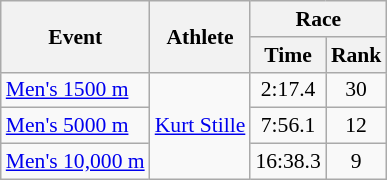<table class="wikitable" border="1" style="font-size:90%">
<tr>
<th rowspan=2>Event</th>
<th rowspan=2>Athlete</th>
<th colspan=2>Race</th>
</tr>
<tr>
<th>Time</th>
<th>Rank</th>
</tr>
<tr>
<td><a href='#'>Men's 1500 m</a></td>
<td rowspan=3><a href='#'>Kurt Stille</a></td>
<td align=center>2:17.4</td>
<td align=center>30</td>
</tr>
<tr>
<td><a href='#'>Men's 5000 m</a></td>
<td align=center>7:56.1</td>
<td align=center>12</td>
</tr>
<tr>
<td><a href='#'>Men's 10,000 m</a></td>
<td align=center>16:38.3</td>
<td align=center>9</td>
</tr>
</table>
